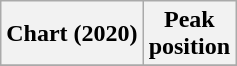<table class="wikitable plainrowheaders">
<tr>
<th scope="col">Chart (2020)</th>
<th scope="col">Peak<br>position</th>
</tr>
<tr>
</tr>
</table>
